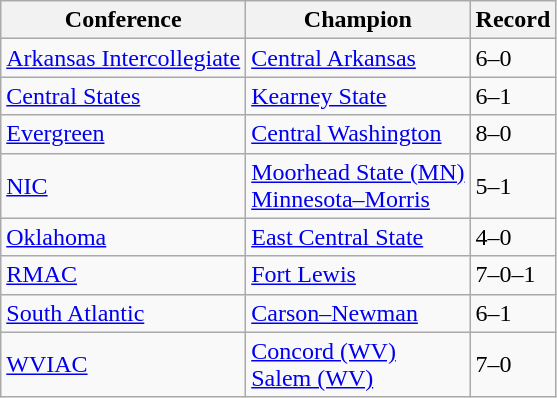<table class="wikitable">
<tr>
<th>Conference</th>
<th>Champion</th>
<th>Record</th>
</tr>
<tr>
<td><a href='#'>Arkansas Intercollegiate</a></td>
<td><a href='#'>Central Arkansas</a></td>
<td>6–0</td>
</tr>
<tr>
<td><a href='#'>Central States</a></td>
<td><a href='#'>Kearney State</a></td>
<td>6–1</td>
</tr>
<tr>
<td><a href='#'>Evergreen</a></td>
<td><a href='#'>Central Washington</a></td>
<td>8–0</td>
</tr>
<tr>
<td><a href='#'>NIC</a></td>
<td><a href='#'>Moorhead State (MN)</a><br><a href='#'>Minnesota–Morris</a></td>
<td>5–1</td>
</tr>
<tr>
<td><a href='#'>Oklahoma</a></td>
<td><a href='#'>East Central State</a></td>
<td>4–0</td>
</tr>
<tr>
<td><a href='#'>RMAC</a></td>
<td><a href='#'>Fort Lewis</a></td>
<td>7–0–1</td>
</tr>
<tr>
<td><a href='#'>South Atlantic</a></td>
<td><a href='#'>Carson–Newman</a></td>
<td>6–1</td>
</tr>
<tr>
<td><a href='#'>WVIAC</a></td>
<td><a href='#'>Concord (WV)</a><br><a href='#'>Salem (WV)</a></td>
<td>7–0</td>
</tr>
</table>
